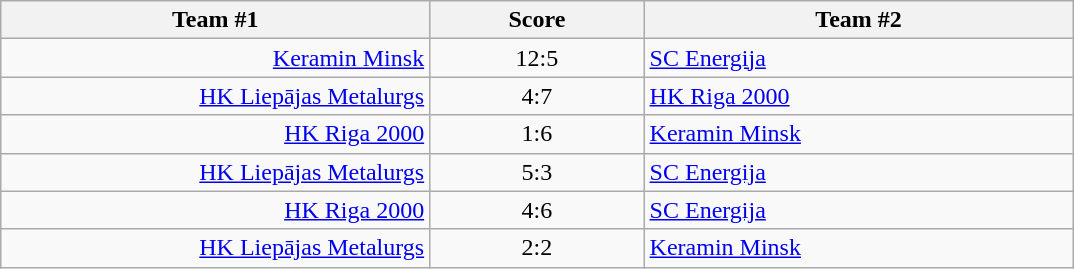<table class="wikitable" style="text-align: center;">
<tr>
<th width=22%>Team #1</th>
<th width=11%>Score</th>
<th width=22%>Team #2</th>
</tr>
<tr>
<td style="text-align: right;"><a href='#'>Keramin Minsk</a> </td>
<td>12:5</td>
<td style="text-align: left;"> <a href='#'>SC Energija</a></td>
</tr>
<tr>
<td style="text-align: right;"><a href='#'>HK Liepājas Metalurgs</a> </td>
<td>4:7</td>
<td style="text-align: left;"> <a href='#'>HK Riga 2000</a></td>
</tr>
<tr>
<td style="text-align: right;"><a href='#'>HK Riga 2000</a> </td>
<td>1:6</td>
<td style="text-align: left;"> <a href='#'>Keramin Minsk</a></td>
</tr>
<tr>
<td style="text-align: right;"><a href='#'>HK Liepājas Metalurgs</a> </td>
<td>5:3</td>
<td style="text-align: left;"> <a href='#'>SC Energija</a></td>
</tr>
<tr>
<td style="text-align: right;"><a href='#'>HK Riga 2000</a> </td>
<td>4:6</td>
<td style="text-align: left;"> <a href='#'>SC Energija</a></td>
</tr>
<tr>
<td style="text-align: right;"><a href='#'>HK Liepājas Metalurgs</a> </td>
<td>2:2</td>
<td style="text-align: left;"> <a href='#'>Keramin Minsk</a></td>
</tr>
</table>
